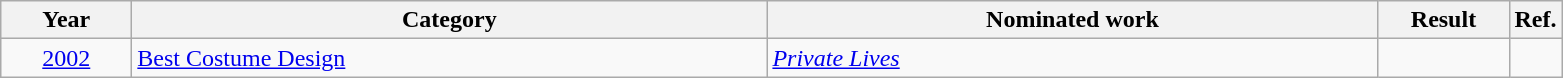<table class=wikitable>
<tr>
<th scope="col" style="width:5em;">Year</th>
<th scope="col" style="width:26em;">Category</th>
<th scope="col" style="width:25em;">Nominated work</th>
<th scope="col" style="width:5em;">Result</th>
<th>Ref.</th>
</tr>
<tr>
<td style="text-align:center;"><a href='#'>2002</a></td>
<td><a href='#'>Best Costume Design</a></td>
<td><em><a href='#'>Private Lives</a></em></td>
<td></td>
<td style="text-align:center;"></td>
</tr>
</table>
